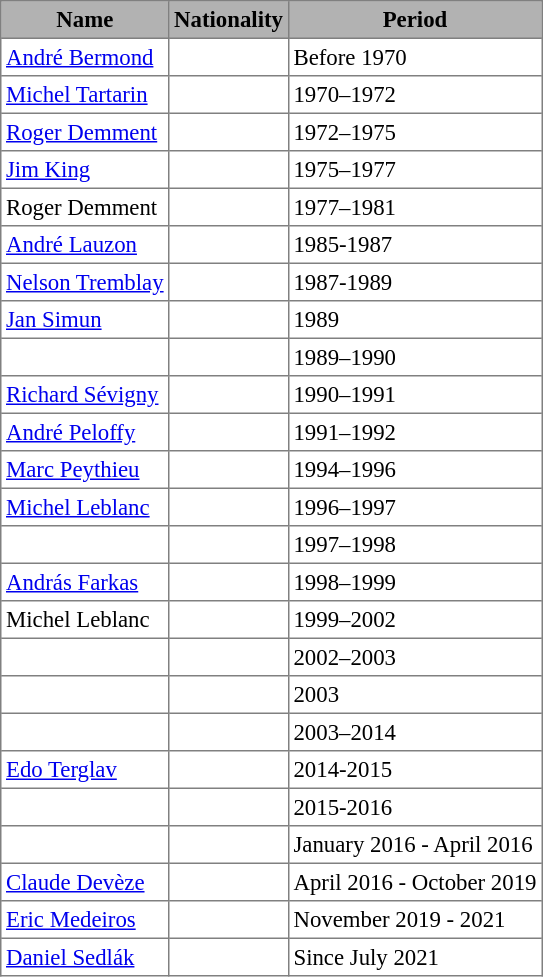<table cellpadding="3" cellspacing="1" border="1" style="font-size: 95%; border: gray solid 1px; border-collapse: collapse; text-align: left;">
<tr bgcolor="#B2B2B2" align="center">
<th>Name</th>
<th>Nationality</th>
<th>Period</th>
</tr>
<tr>
<td><a href='#'>André Bermond</a></td>
<td></td>
<td>Before 1970</td>
</tr>
<tr>
<td><a href='#'>Michel Tartarin</a></td>
<td></td>
<td>1970–1972</td>
</tr>
<tr>
<td><a href='#'>Roger Demment</a></td>
<td></td>
<td>1972–1975</td>
</tr>
<tr>
<td><a href='#'>Jim King</a></td>
<td></td>
<td>1975–1977</td>
</tr>
<tr>
<td>Roger Demment</td>
<td></td>
<td>1977–1981</td>
</tr>
<tr>
<td><a href='#'>André Lauzon</a></td>
<td></td>
<td>1985-1987</td>
</tr>
<tr>
<td><a href='#'>Nelson Tremblay</a></td>
<td></td>
<td>1987-1989</td>
</tr>
<tr>
<td><a href='#'>Jan Simun</a></td>
<td></td>
<td>1989</td>
</tr>
<tr>
<td></td>
<td></td>
<td>1989–1990</td>
</tr>
<tr>
<td><a href='#'>Richard Sévigny</a></td>
<td></td>
<td>1990–1991</td>
</tr>
<tr>
<td><a href='#'>André Peloffy</a></td>
<td></td>
<td>1991–1992</td>
</tr>
<tr>
<td><a href='#'>Marc Peythieu</a></td>
<td></td>
<td>1994–1996</td>
</tr>
<tr>
<td><a href='#'>Michel Leblanc</a></td>
<td></td>
<td>1996–1997</td>
</tr>
<tr>
<td></td>
<td></td>
<td>1997–1998</td>
</tr>
<tr>
<td><a href='#'>András Farkas</a></td>
<td></td>
<td>1998–1999</td>
</tr>
<tr>
<td>Michel Leblanc</td>
<td></td>
<td>1999–2002</td>
</tr>
<tr>
<td></td>
<td></td>
<td>2002–2003</td>
</tr>
<tr>
<td></td>
<td></td>
<td>2003</td>
</tr>
<tr>
<td></td>
<td></td>
<td>2003–2014</td>
</tr>
<tr>
<td><a href='#'>Edo Terglav</a></td>
<td></td>
<td>2014-2015</td>
</tr>
<tr>
<td></td>
<td></td>
<td>2015-2016</td>
</tr>
<tr>
<td></td>
<td></td>
<td>January 2016 - April 2016</td>
</tr>
<tr>
<td><a href='#'>Claude Devèze</a></td>
<td> </td>
<td>April 2016 - October 2019</td>
</tr>
<tr>
<td><a href='#'>Eric Medeiros</a></td>
<td> </td>
<td>November 2019 - 2021</td>
</tr>
<tr>
<td><a href='#'>Daniel Sedlák</a></td>
<td></td>
<td>Since July 2021</td>
</tr>
</table>
